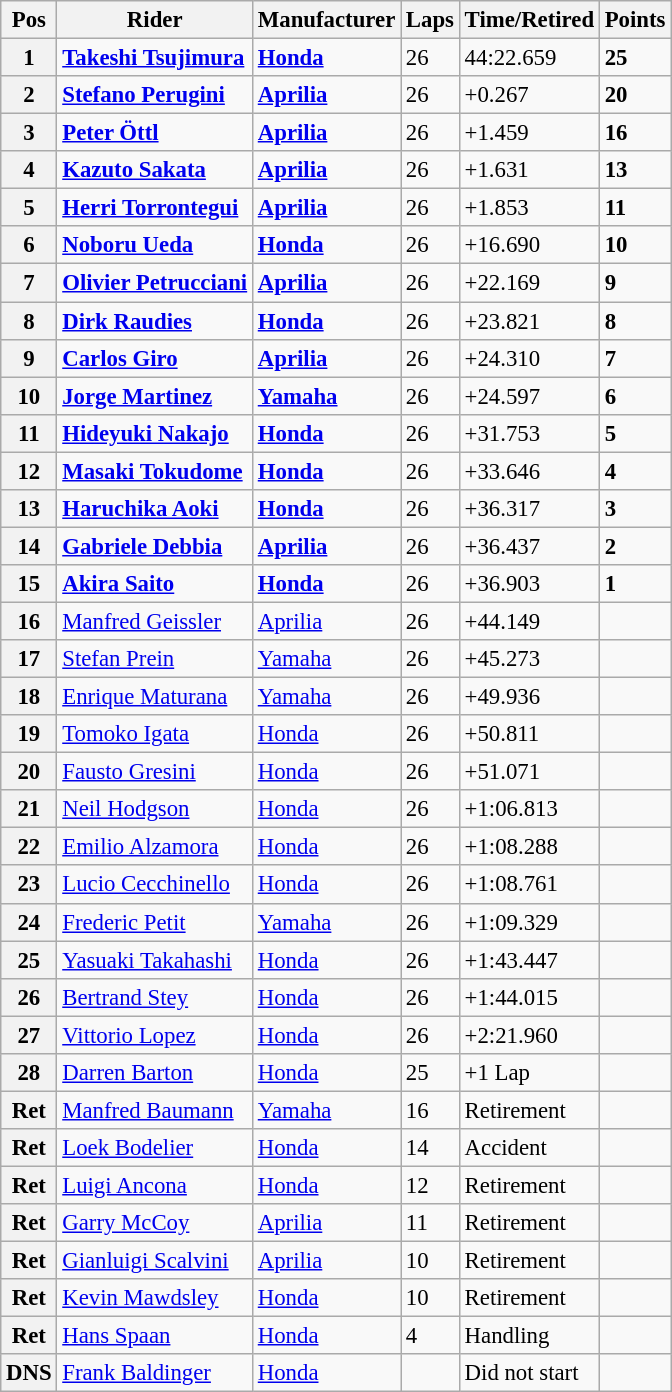<table class="wikitable" style="font-size: 95%;">
<tr>
<th>Pos</th>
<th>Rider</th>
<th>Manufacturer</th>
<th>Laps</th>
<th>Time/Retired</th>
<th>Points</th>
</tr>
<tr>
<th>1</th>
<td> <strong><a href='#'>Takeshi Tsujimura</a></strong></td>
<td><strong><a href='#'>Honda</a></strong></td>
<td>26</td>
<td>44:22.659</td>
<td><strong>25</strong></td>
</tr>
<tr>
<th>2</th>
<td> <strong><a href='#'>Stefano Perugini</a></strong></td>
<td><strong><a href='#'>Aprilia</a></strong></td>
<td>26</td>
<td>+0.267</td>
<td><strong>20</strong></td>
</tr>
<tr>
<th>3</th>
<td> <strong><a href='#'>Peter Öttl</a></strong></td>
<td><strong><a href='#'>Aprilia</a></strong></td>
<td>26</td>
<td>+1.459</td>
<td><strong>16</strong></td>
</tr>
<tr>
<th>4</th>
<td> <strong><a href='#'>Kazuto Sakata</a></strong></td>
<td><strong><a href='#'>Aprilia</a></strong></td>
<td>26</td>
<td>+1.631</td>
<td><strong>13</strong></td>
</tr>
<tr>
<th>5</th>
<td> <strong><a href='#'>Herri Torrontegui</a></strong></td>
<td><strong><a href='#'>Aprilia</a></strong></td>
<td>26</td>
<td>+1.853</td>
<td><strong>11</strong></td>
</tr>
<tr>
<th>6</th>
<td> <strong><a href='#'>Noboru Ueda</a></strong></td>
<td><strong><a href='#'>Honda</a></strong></td>
<td>26</td>
<td>+16.690</td>
<td><strong>10</strong></td>
</tr>
<tr>
<th>7</th>
<td> <strong><a href='#'>Olivier Petrucciani</a></strong></td>
<td><strong><a href='#'>Aprilia</a></strong></td>
<td>26</td>
<td>+22.169</td>
<td><strong>9</strong></td>
</tr>
<tr>
<th>8</th>
<td> <strong><a href='#'>Dirk Raudies</a></strong></td>
<td><strong><a href='#'>Honda</a></strong></td>
<td>26</td>
<td>+23.821</td>
<td><strong>8</strong></td>
</tr>
<tr>
<th>9</th>
<td> <strong><a href='#'>Carlos Giro</a></strong></td>
<td><strong><a href='#'>Aprilia</a></strong></td>
<td>26</td>
<td>+24.310</td>
<td><strong>7</strong></td>
</tr>
<tr>
<th>10</th>
<td> <strong><a href='#'>Jorge Martinez</a></strong></td>
<td><strong><a href='#'>Yamaha</a></strong></td>
<td>26</td>
<td>+24.597</td>
<td><strong>6</strong></td>
</tr>
<tr>
<th>11</th>
<td> <strong><a href='#'>Hideyuki Nakajo</a></strong></td>
<td><strong><a href='#'>Honda</a></strong></td>
<td>26</td>
<td>+31.753</td>
<td><strong>5</strong></td>
</tr>
<tr>
<th>12</th>
<td> <strong><a href='#'>Masaki Tokudome</a></strong></td>
<td><strong><a href='#'>Honda</a></strong></td>
<td>26</td>
<td>+33.646</td>
<td><strong>4</strong></td>
</tr>
<tr>
<th>13</th>
<td> <strong><a href='#'>Haruchika Aoki</a></strong></td>
<td><strong><a href='#'>Honda</a></strong></td>
<td>26</td>
<td>+36.317</td>
<td><strong>3</strong></td>
</tr>
<tr>
<th>14</th>
<td> <strong><a href='#'>Gabriele Debbia</a></strong></td>
<td><strong><a href='#'>Aprilia</a></strong></td>
<td>26</td>
<td>+36.437</td>
<td><strong>2</strong></td>
</tr>
<tr>
<th>15</th>
<td> <strong><a href='#'>Akira Saito</a></strong></td>
<td><strong><a href='#'>Honda</a></strong></td>
<td>26</td>
<td>+36.903</td>
<td><strong>1</strong></td>
</tr>
<tr>
<th>16</th>
<td> <a href='#'>Manfred Geissler</a></td>
<td><a href='#'>Aprilia</a></td>
<td>26</td>
<td>+44.149</td>
<td></td>
</tr>
<tr>
<th>17</th>
<td> <a href='#'>Stefan Prein</a></td>
<td><a href='#'>Yamaha</a></td>
<td>26</td>
<td>+45.273</td>
<td></td>
</tr>
<tr>
<th>18</th>
<td> <a href='#'>Enrique Maturana</a></td>
<td><a href='#'>Yamaha</a></td>
<td>26</td>
<td>+49.936</td>
<td></td>
</tr>
<tr>
<th>19</th>
<td> <a href='#'>Tomoko Igata</a></td>
<td><a href='#'>Honda</a></td>
<td>26</td>
<td>+50.811</td>
<td></td>
</tr>
<tr>
<th>20</th>
<td> <a href='#'>Fausto Gresini</a></td>
<td><a href='#'>Honda</a></td>
<td>26</td>
<td>+51.071</td>
<td></td>
</tr>
<tr>
<th>21</th>
<td> <a href='#'>Neil Hodgson</a></td>
<td><a href='#'>Honda</a></td>
<td>26</td>
<td>+1:06.813</td>
<td></td>
</tr>
<tr>
<th>22</th>
<td> <a href='#'>Emilio Alzamora</a></td>
<td><a href='#'>Honda</a></td>
<td>26</td>
<td>+1:08.288</td>
<td></td>
</tr>
<tr>
<th>23</th>
<td> <a href='#'>Lucio Cecchinello</a></td>
<td><a href='#'>Honda</a></td>
<td>26</td>
<td>+1:08.761</td>
<td></td>
</tr>
<tr>
<th>24</th>
<td> <a href='#'>Frederic Petit</a></td>
<td><a href='#'>Yamaha</a></td>
<td>26</td>
<td>+1:09.329</td>
<td></td>
</tr>
<tr>
<th>25</th>
<td> <a href='#'>Yasuaki Takahashi</a></td>
<td><a href='#'>Honda</a></td>
<td>26</td>
<td>+1:43.447</td>
<td></td>
</tr>
<tr>
<th>26</th>
<td> <a href='#'>Bertrand Stey</a></td>
<td><a href='#'>Honda</a></td>
<td>26</td>
<td>+1:44.015</td>
<td></td>
</tr>
<tr>
<th>27</th>
<td> <a href='#'>Vittorio Lopez</a></td>
<td><a href='#'>Honda</a></td>
<td>26</td>
<td>+2:21.960</td>
<td></td>
</tr>
<tr>
<th>28</th>
<td> <a href='#'>Darren Barton</a></td>
<td><a href='#'>Honda</a></td>
<td>25</td>
<td>+1 Lap</td>
<td></td>
</tr>
<tr>
<th>Ret</th>
<td> <a href='#'>Manfred Baumann</a></td>
<td><a href='#'>Yamaha</a></td>
<td>16</td>
<td>Retirement</td>
<td></td>
</tr>
<tr>
<th>Ret</th>
<td> <a href='#'>Loek Bodelier</a></td>
<td><a href='#'>Honda</a></td>
<td>14</td>
<td>Accident</td>
<td></td>
</tr>
<tr>
<th>Ret</th>
<td> <a href='#'>Luigi Ancona</a></td>
<td><a href='#'>Honda</a></td>
<td>12</td>
<td>Retirement</td>
<td></td>
</tr>
<tr>
<th>Ret</th>
<td> <a href='#'>Garry McCoy</a></td>
<td><a href='#'>Aprilia</a></td>
<td>11</td>
<td>Retirement</td>
<td></td>
</tr>
<tr>
<th>Ret</th>
<td> <a href='#'>Gianluigi Scalvini</a></td>
<td><a href='#'>Aprilia</a></td>
<td>10</td>
<td>Retirement</td>
<td></td>
</tr>
<tr>
<th>Ret</th>
<td> <a href='#'>Kevin Mawdsley</a></td>
<td><a href='#'>Honda</a></td>
<td>10</td>
<td>Retirement</td>
<td></td>
</tr>
<tr>
<th>Ret</th>
<td> <a href='#'>Hans Spaan</a></td>
<td><a href='#'>Honda</a></td>
<td>4</td>
<td>Handling</td>
<td></td>
</tr>
<tr>
<th>DNS</th>
<td> <a href='#'>Frank Baldinger</a></td>
<td><a href='#'>Honda</a></td>
<td></td>
<td>Did not start</td>
<td></td>
</tr>
</table>
